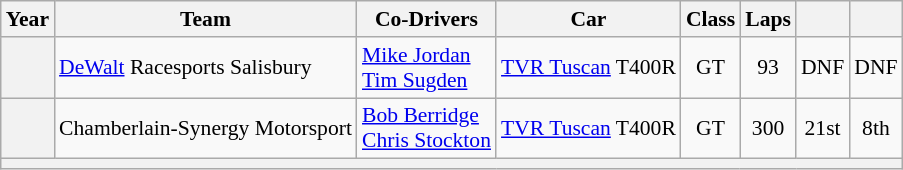<table class="wikitable" style="font-size:90%">
<tr>
<th>Year</th>
<th>Team</th>
<th>Co-Drivers</th>
<th>Car</th>
<th>Class</th>
<th>Laps</th>
<th></th>
<th></th>
</tr>
<tr style="text-align:center;">
<th></th>
<td align="left" nowrap> <a href='#'>DeWalt</a> Racesports Salisbury</td>
<td align="left" nowrap> <a href='#'>Mike Jordan</a><br> <a href='#'>Tim Sugden</a></td>
<td align="left" nowrap><a href='#'>TVR Tuscan</a> T400R</td>
<td>GT</td>
<td>93</td>
<td>DNF</td>
<td>DNF</td>
</tr>
<tr style="text-align:center;">
<th></th>
<td align="left" nowrap> Chamberlain-Synergy Motorsport</td>
<td align="left" nowrap> <a href='#'>Bob Berridge</a><br> <a href='#'>Chris Stockton</a></td>
<td align="left" nowrap><a href='#'>TVR Tuscan</a> T400R</td>
<td>GT</td>
<td>300</td>
<td>21st</td>
<td>8th</td>
</tr>
<tr>
<th colspan="8"></th>
</tr>
</table>
